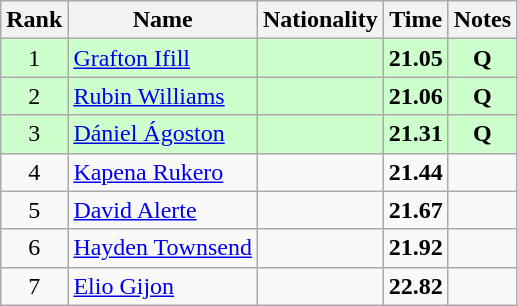<table class="wikitable sortable" style="text-align:center">
<tr>
<th>Rank</th>
<th>Name</th>
<th>Nationality</th>
<th>Time</th>
<th>Notes</th>
</tr>
<tr bgcolor=ccffcc>
<td>1</td>
<td align=left><a href='#'>Grafton Ifill</a></td>
<td align=left></td>
<td><strong>21.05</strong></td>
<td><strong>Q</strong></td>
</tr>
<tr bgcolor=ccffcc>
<td>2</td>
<td align=left><a href='#'>Rubin Williams</a></td>
<td align=left></td>
<td><strong>21.06</strong></td>
<td><strong>Q</strong></td>
</tr>
<tr bgcolor=ccffcc>
<td>3</td>
<td align=left><a href='#'>Dániel Ágoston</a></td>
<td align=left></td>
<td><strong>21.31</strong></td>
<td><strong>Q</strong></td>
</tr>
<tr>
<td>4</td>
<td align=left><a href='#'>Kapena Rukero</a></td>
<td align=left></td>
<td><strong>21.44</strong></td>
<td></td>
</tr>
<tr>
<td>5</td>
<td align=left><a href='#'>David Alerte</a></td>
<td align=left></td>
<td><strong>21.67</strong></td>
<td></td>
</tr>
<tr>
<td>6</td>
<td align=left><a href='#'>Hayden Townsend</a></td>
<td align=left></td>
<td><strong>21.92</strong></td>
<td></td>
</tr>
<tr>
<td>7</td>
<td align=left><a href='#'>Elio Gijon</a></td>
<td align=left></td>
<td><strong>22.82</strong></td>
<td></td>
</tr>
</table>
